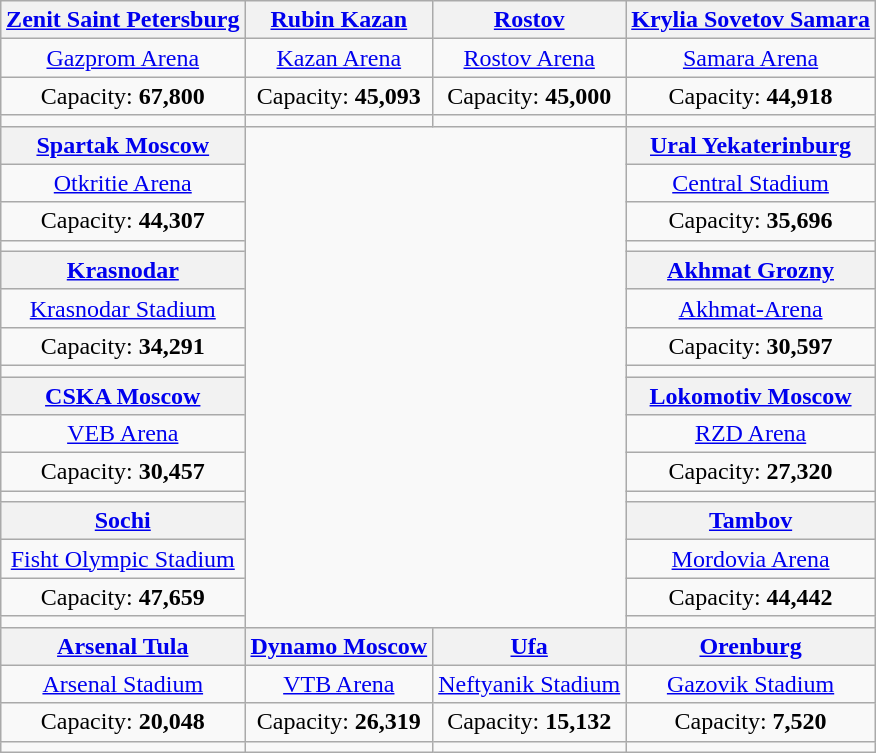<table class="wikitable" style="text-align:center;margin: 1em auto;">
<tr>
<th><a href='#'>Zenit Saint Petersburg</a></th>
<th><a href='#'>Rubin Kazan</a></th>
<th><a href='#'>Rostov</a></th>
<th><a href='#'>Krylia Sovetov Samara</a></th>
</tr>
<tr>
<td><a href='#'>Gazprom Arena</a></td>
<td><a href='#'>Kazan Arena</a></td>
<td><a href='#'>Rostov Arena</a></td>
<td><a href='#'>Samara Arena</a></td>
</tr>
<tr>
<td>Capacity: <strong>67,800</strong></td>
<td>Capacity: <strong>45,093</strong></td>
<td>Capacity: <strong>45,000</strong></td>
<td>Capacity: <strong>44,918</strong></td>
</tr>
<tr>
<td></td>
<td></td>
<td></td>
<td></td>
</tr>
<tr>
<th><a href='#'>Spartak Moscow</a></th>
<td colspan="2" rowspan="16"><br></td>
<th><a href='#'>Ural Yekaterinburg</a></th>
</tr>
<tr>
<td><a href='#'>Otkritie Arena</a></td>
<td><a href='#'>Central Stadium</a></td>
</tr>
<tr>
<td>Capacity: <strong>44,307</strong></td>
<td>Capacity: <strong>35,696</strong></td>
</tr>
<tr>
<td></td>
<td></td>
</tr>
<tr>
<th><a href='#'>Krasnodar</a></th>
<th><a href='#'>Akhmat Grozny</a></th>
</tr>
<tr>
<td><a href='#'>Krasnodar Stadium</a></td>
<td><a href='#'>Akhmat-Arena</a></td>
</tr>
<tr>
<td>Capacity: <strong>34,291</strong></td>
<td>Capacity: <strong>30,597</strong></td>
</tr>
<tr>
<td></td>
<td></td>
</tr>
<tr>
<th><a href='#'>CSKA Moscow</a></th>
<th><a href='#'>Lokomotiv Moscow</a></th>
</tr>
<tr>
<td><a href='#'>VEB Arena</a></td>
<td><a href='#'>RZD Arena</a></td>
</tr>
<tr>
<td>Capacity: <strong>30,457</strong></td>
<td>Capacity: <strong>27,320</strong></td>
</tr>
<tr>
<td></td>
<td></td>
</tr>
<tr>
<th><a href='#'>Sochi</a></th>
<th><a href='#'>Tambov</a></th>
</tr>
<tr>
<td><a href='#'>Fisht Olympic Stadium</a></td>
<td><a href='#'>Mordovia Arena</a></td>
</tr>
<tr>
<td>Capacity: <strong>47,659</strong></td>
<td>Capacity: <strong>44,442</strong></td>
</tr>
<tr>
<td></td>
<td></td>
</tr>
<tr>
<th><a href='#'>Arsenal Tula</a></th>
<th><a href='#'>Dynamo Moscow</a></th>
<th><a href='#'>Ufa</a></th>
<th><a href='#'>Orenburg</a></th>
</tr>
<tr>
<td><a href='#'>Arsenal Stadium</a></td>
<td><a href='#'>VTB Arena</a></td>
<td><a href='#'>Neftyanik Stadium</a></td>
<td><a href='#'>Gazovik Stadium</a></td>
</tr>
<tr>
<td>Capacity: <strong>20,048</strong></td>
<td>Capacity: <strong>26,319</strong></td>
<td>Capacity: <strong>15,132</strong></td>
<td>Capacity: <strong>7,520</strong></td>
</tr>
<tr>
<td></td>
<td></td>
<td></td>
<td></td>
</tr>
</table>
